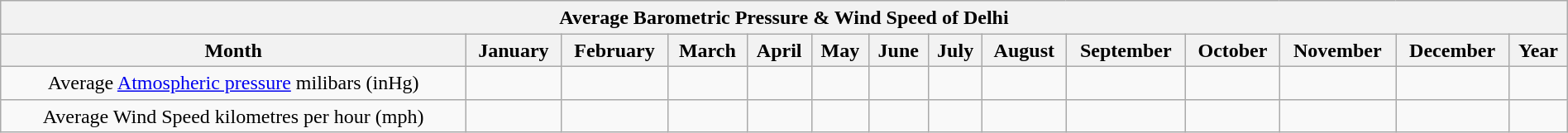<table class="wikitable "style="width:100%;text-align:center;line-height:1.2em;margin-left:auto;margin-right:auto">
<tr>
<th colspan="14">Average Barometric Pressure & Wind Speed of Delhi</th>
</tr>
<tr>
<th>Month</th>
<th>January</th>
<th>February</th>
<th>March</th>
<th>April</th>
<th>May</th>
<th>June</th>
<th>July</th>
<th>August</th>
<th>September</th>
<th>October</th>
<th>November</th>
<th>December</th>
<th>Year</th>
</tr>
<tr>
<td>Average <a href='#'>Atmospheric pressure</a> milibars (inHg)</td>
<td></td>
<td></td>
<td></td>
<td></td>
<td></td>
<td></td>
<td></td>
<td></td>
<td></td>
<td></td>
<td></td>
<td></td>
<td></td>
</tr>
<tr>
<td>Average Wind Speed kilometres per hour (mph)</td>
<td></td>
<td></td>
<td></td>
<td></td>
<td></td>
<td></td>
<td></td>
<td></td>
<td></td>
<td></td>
<td></td>
<td></td>
<td></td>
</tr>
</table>
